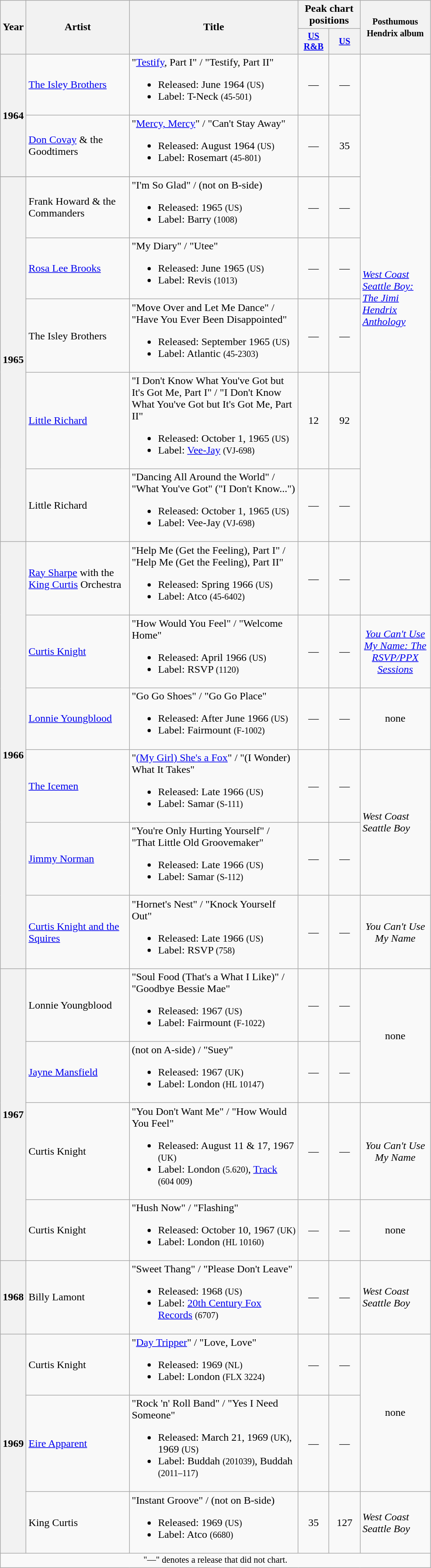<table class="wikitable plainrowheaders" border="1">
<tr>
<th width="30" scope="col" rowspan="2">Year</th>
<th width="150" scope="col" rowspan="2">Artist</th>
<th width="250" scope="col" rowspan="2">Title</th>
<th width="70" scope="col" colspan="2">Peak chart positions</th>
<th width="100" scope="col" rowspan="2"><small>Posthumous<br>Hendrix album</small></th>
</tr>
<tr>
<th style="width:3em;font-size:85%"><a href='#'>US R&B</a></th>
<th style="width:3em;font-size:85%"><a href='#'>US</a></th>
</tr>
<tr>
<th scope="row"  rowspan="2">1964</th>
<td><a href='#'>The Isley Brothers</a></td>
<td>"<a href='#'>Testify</a>, Part I" / "Testify, Part II"<br><ul><li>Released: June 1964 <small>(US)</small></li><li>Label: T-Neck <small>(45-501)</small></li></ul></td>
<td align="center">—</td>
<td align="center">—</td>
<td rowspan="8"><em><a href='#'>West Coast Seattle Boy: The Jimi Hendrix Anthology</a></em></td>
</tr>
<tr>
<td><a href='#'>Don Covay</a> & the Goodtimers</td>
<td>"<a href='#'>Mercy, Mercy</a>" / "Can't Stay Away"<br><ul><li>Released: August 1964 <small>(US)</small></li><li>Label: Rosemart <small>(45-801)</small></li></ul></td>
<td align="center">—</td>
<td align="center">35</td>
</tr>
<tr>
</tr>
<tr>
<th scope="row"  rowspan="5">1965</th>
<td>Frank Howard & the Commanders</td>
<td>"I'm So Glad" / (not on B-side)<br><ul><li>Released: 1965 <small>(US)</small></li><li>Label: Barry <small>(1008)</small></li></ul></td>
<td align="center">—</td>
<td align="center">—</td>
</tr>
<tr>
<td><a href='#'>Rosa Lee Brooks</a></td>
<td>"My Diary" / "Utee"<br><ul><li>Released: June 1965 <small>(US)</small></li><li>Label: Revis <small>(1013)</small></li></ul></td>
<td align="center">—</td>
<td align="center">—</td>
</tr>
<tr>
<td>The Isley Brothers</td>
<td>"Move Over and Let Me Dance" / "Have You Ever Been Disappointed"<br><ul><li>Released: September 1965 <small>(US)</small></li><li>Label: Atlantic <small>(45-2303)</small></li></ul></td>
<td align="center">—</td>
<td align="center">—</td>
</tr>
<tr>
<td><a href='#'>Little Richard</a></td>
<td>"I Don't Know What You've Got but It's Got Me, Part I" / "I Don't Know What You've Got but It's Got Me, Part II"<br><ul><li>Released: October 1, 1965 <small>(US)</small></li><li>Label: <a href='#'>Vee-Jay</a> <small>(VJ-698)</small></li></ul></td>
<td align="center">12</td>
<td align="center">92</td>
</tr>
<tr>
<td>Little Richard</td>
<td>"Dancing All Around the World" / "What You've Got" ("I Don't Know...")<br><ul><li>Released: October 1, 1965 <small>(US)</small></li><li>Label: Vee-Jay <small>(VJ-698)</small></li></ul></td>
<td align="center">—</td>
<td align="center">—</td>
</tr>
<tr>
<th scope="row"  rowspan ="6">1966</th>
<td><a href='#'>Ray Sharpe</a> with the <a href='#'>King Curtis</a> Orchestra</td>
<td>"Help Me (Get the Feeling), Part I" / "Help Me (Get the Feeling), Part II"<br><ul><li>Released: Spring 1966 <small>(US)</small></li><li>Label: Atco <small>(45-6402)</small></li></ul></td>
<td align="center">—</td>
<td align="center">—</td>
</tr>
<tr>
<td><a href='#'>Curtis Knight</a></td>
<td>"How Would You Feel" / "Welcome Home"<br><ul><li>Released: April 1966 <small>(US)</small></li><li>Label: RSVP <small>(1120)</small></li></ul></td>
<td align="center">—</td>
<td align="center">—</td>
<td align ="center" rowspan ="1"><em><a href='#'>You Can't Use My Name: The RSVP/PPX Sessions</a></em></td>
</tr>
<tr>
<td><a href='#'>Lonnie Youngblood</a></td>
<td>"Go Go Shoes" / "Go Go Place"<br><ul><li>Released: After June 1966 <small>(US)</small></li><li>Label: Fairmount <small>(F-1002)</small></li></ul></td>
<td align="center">—</td>
<td align="center">—</td>
<td align ="center">none</td>
</tr>
<tr>
<td><a href='#'>The Icemen</a></td>
<td>"<a href='#'>(My Girl) She's a Fox</a>" / "(I Wonder) What It Takes"<br><ul><li>Released: Late 1966 <small>(US)</small></li><li>Label: Samar <small>(S-111)</small></li></ul></td>
<td align="center">—</td>
<td align="center">—</td>
<td rowspan="2"><em>West Coast Seattle Boy</em></td>
</tr>
<tr>
<td><a href='#'>Jimmy Norman</a></td>
<td>"You're Only Hurting Yourself" / "That Little Old Groovemaker"<br><ul><li>Released: Late 1966 <small>(US)</small></li><li>Label: Samar <small>(S-112)</small></li></ul></td>
<td align="center">—</td>
<td align="center">—</td>
</tr>
<tr>
<td><a href='#'>Curtis Knight and the Squires</a></td>
<td>"Hornet's Nest" / "Knock Yourself Out"<br><ul><li>Released: Late 1966 <small>(US)</small></li><li>Label: RSVP <small>(758)</small></li></ul></td>
<td align="center">—</td>
<td align="center">—</td>
<td align ="center" rowspan ="1"><em>You Can't Use My Name</em></td>
</tr>
<tr>
<th scope="row" rowspan = "4">1967</th>
<td>Lonnie Youngblood</td>
<td>"Soul Food (That's a What I Like)" / "Goodbye Bessie Mae"<br><ul><li>Released: 1967 <small>(US)</small></li><li>Label: Fairmount <small>(F-1022)</small></li></ul></td>
<td align="center">—</td>
<td align="center">—</td>
<td align ="center" rowspan ="2">none</td>
</tr>
<tr>
<td><a href='#'>Jayne Mansfield</a></td>
<td>(not on A-side) / "Suey"<br><ul><li>Released: 1967 <small>(UK)</small></li><li>Label: London <small>(HL 10147)</small></li></ul></td>
<td align="center">—</td>
<td align="center">—</td>
</tr>
<tr>
<td>Curtis Knight</td>
<td>"You Don't Want Me" / "How Would You Feel"<br><ul><li>Released: August 11 & 17, 1967 <small>(UK)</small></li><li>Label: London <small>(5.620)</small>, <a href='#'>Track</a> <small>(604 009)</small></li></ul></td>
<td align="center">—</td>
<td align="center">—</td>
<td align ="center" rowspan ="1"><em>You Can't Use My Name</em></td>
</tr>
<tr>
<td>Curtis Knight</td>
<td>"Hush Now" / "Flashing"<br><ul><li>Released: October 10, 1967 <small>(UK)</small></li><li>Label: London <small>(HL 10160)</small></li></ul></td>
<td align="center">—</td>
<td align="center">—</td>
<td align ="center" rowspan ="1">none</td>
</tr>
<tr>
<th scope="row">1968</th>
<td>Billy Lamont</td>
<td>"Sweet Thang" / "Please Don't Leave"<br><ul><li>Released: 1968 <small>(US)</small></li><li>Label: <a href='#'>20th Century Fox Records</a> <small>(6707)</small></li></ul></td>
<td align="center">—</td>
<td align="center">—</td>
<td><em>West Coast Seattle Boy</em></td>
</tr>
<tr>
<th scope="row" rowspan ="3">1969</th>
<td>Curtis Knight</td>
<td>"<a href='#'>Day Tripper</a>" / "Love, Love"<br><ul><li>Released: 1969 <small>(NL)</small></li><li>Label: London <small>(FLX 3224)</small></li></ul></td>
<td align="center">—</td>
<td align="center">—</td>
<td align ="center" rowspan ="2">none</td>
</tr>
<tr>
<td><a href='#'>Eire Apparent</a></td>
<td>"Rock 'n' Roll Band" / "Yes I Need Someone"<br><ul><li>Released: March 21, 1969 <small>(UK)</small>, 1969 <small>(US)</small></li><li>Label: Buddah <small>(201039)</small>, Buddah <small>(2011–117)</small></li></ul></td>
<td align="center">—</td>
<td align="center">—</td>
</tr>
<tr>
<td>King Curtis</td>
<td>"Instant Groove" / (not on B-side)<br><ul><li>Released: 1969 <small>(US)</small></li><li>Label: Atco <small>(6680)</small></li></ul></td>
<td align="center">35</td>
<td align="center">127</td>
<td><em>West Coast Seattle Boy</em></td>
</tr>
<tr>
<td align="center" colspan="6" style="font-size: 85%">"—" denotes a release that did not chart.</td>
</tr>
</table>
